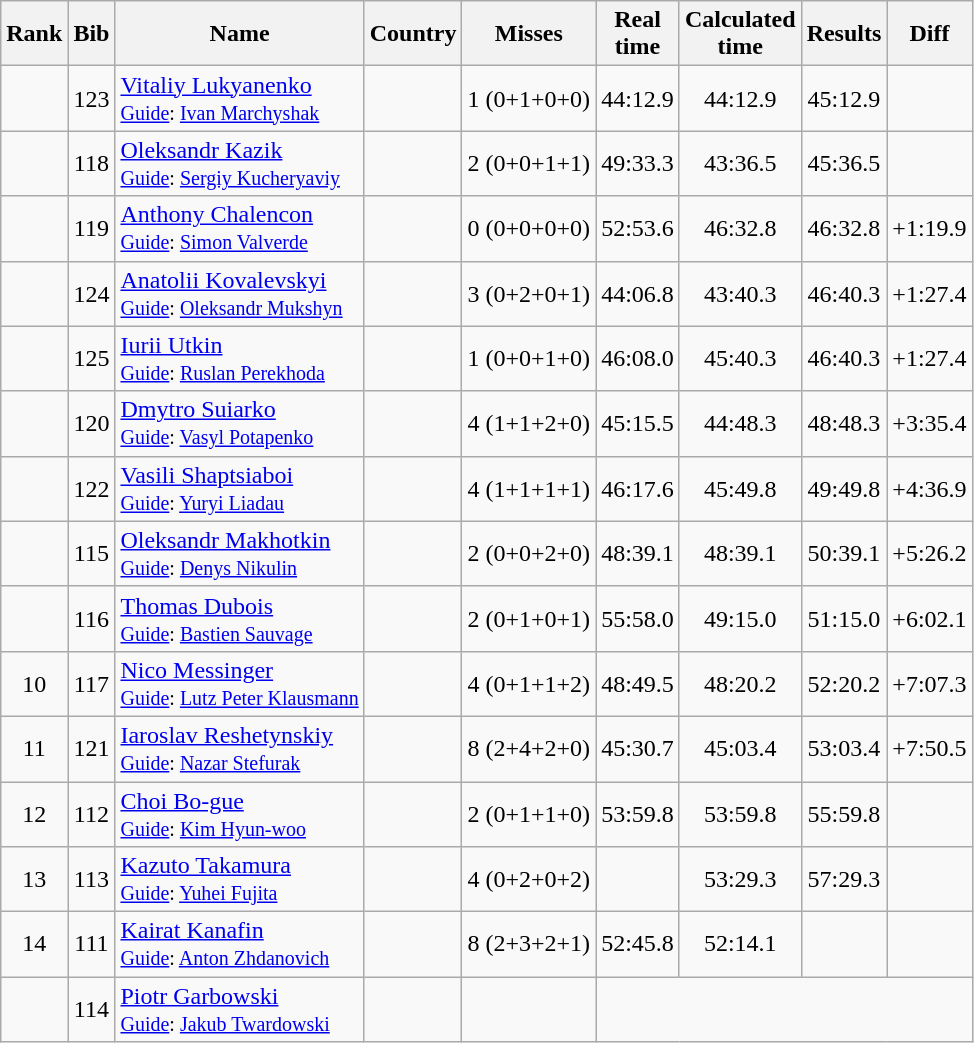<table class="wikitable sortable" style="text-align:center">
<tr>
<th>Rank</th>
<th>Bib</th>
<th>Name</th>
<th>Country</th>
<th>Misses</th>
<th>Real<br>time</th>
<th>Calculated<br>time</th>
<th>Results</th>
<th>Diff</th>
</tr>
<tr>
<td></td>
<td>123</td>
<td align="left"><a href='#'>Vitaliy Lukyanenko</a><br><small><a href='#'>Guide</a>: <a href='#'>Ivan Marchyshak</a></small></td>
<td align="left"></td>
<td>1 (0+1+0+0)</td>
<td>44:12.9</td>
<td>44:12.9</td>
<td>45:12.9</td>
<td></td>
</tr>
<tr>
<td></td>
<td>118</td>
<td align="left"><a href='#'>Oleksandr Kazik</a><br><small><a href='#'>Guide</a>: <a href='#'>Sergiy Kucheryaviy</a></small></td>
<td align="left"></td>
<td>2 (0+0+1+1)</td>
<td>49:33.3</td>
<td>43:36.5</td>
<td>45:36.5</td>
<td></td>
</tr>
<tr>
<td></td>
<td>119</td>
<td align="left"><a href='#'>Anthony Chalencon</a><br><small><a href='#'>Guide</a>: <a href='#'>Simon Valverde</a></small></td>
<td align="left"></td>
<td>0 (0+0+0+0)</td>
<td>52:53.6</td>
<td>46:32.8</td>
<td>46:32.8</td>
<td>+1:19.9</td>
</tr>
<tr>
<td></td>
<td>124</td>
<td align="left"><a href='#'>Anatolii Kovalevskyi</a><br><small><a href='#'>Guide</a>: <a href='#'>Oleksandr Mukshyn</a></small></td>
<td align="left"></td>
<td>3 (0+2+0+1)</td>
<td>44:06.8</td>
<td>43:40.3</td>
<td>46:40.3</td>
<td>+1:27.4</td>
</tr>
<tr>
<td></td>
<td>125</td>
<td align="left"><a href='#'>Iurii Utkin</a><br><small><a href='#'>Guide</a>: <a href='#'>Ruslan Perekhoda</a></small></td>
<td align="left"></td>
<td>1 (0+0+1+0)</td>
<td>46:08.0</td>
<td>45:40.3</td>
<td>46:40.3</td>
<td>+1:27.4</td>
</tr>
<tr>
<td></td>
<td>120</td>
<td align="left"><a href='#'>Dmytro Suiarko</a><br><small><a href='#'>Guide</a>: <a href='#'>Vasyl Potapenko</a></small></td>
<td align="left"></td>
<td>4 (1+1+2+0)</td>
<td>45:15.5</td>
<td>44:48.3</td>
<td>48:48.3</td>
<td>+3:35.4</td>
</tr>
<tr>
<td></td>
<td>122</td>
<td align="left"><a href='#'>Vasili Shaptsiaboi</a><br><small><a href='#'>Guide</a>: <a href='#'>Yuryi Liadau</a></small></td>
<td align="left"></td>
<td>4 (1+1+1+1)</td>
<td>46:17.6</td>
<td>45:49.8</td>
<td>49:49.8</td>
<td>+4:36.9</td>
</tr>
<tr>
<td></td>
<td>115</td>
<td align="left"><a href='#'>Oleksandr Makhotkin</a><br><small><a href='#'>Guide</a>: <a href='#'>Denys Nikulin</a></small></td>
<td align="left"></td>
<td>2 (0+0+2+0)</td>
<td>48:39.1</td>
<td>48:39.1</td>
<td>50:39.1</td>
<td>+5:26.2</td>
</tr>
<tr>
<td></td>
<td>116</td>
<td align="left"><a href='#'>Thomas Dubois</a><br><small><a href='#'>Guide</a>: <a href='#'>Bastien Sauvage</a></small></td>
<td align="left"></td>
<td>2 (0+1+0+1)</td>
<td>55:58.0</td>
<td>49:15.0</td>
<td>51:15.0</td>
<td>+6:02.1</td>
</tr>
<tr>
<td>10</td>
<td>117</td>
<td align="left"><a href='#'>Nico Messinger</a><br><small><a href='#'>Guide</a>: <a href='#'>Lutz Peter Klausmann</a></small></td>
<td align="left"></td>
<td>4 (0+1+1+2)</td>
<td>48:49.5</td>
<td>48:20.2</td>
<td>52:20.2</td>
<td>+7:07.3</td>
</tr>
<tr>
<td>11</td>
<td>121</td>
<td align="left"><a href='#'>Iaroslav Reshetynskiy</a><br><small><a href='#'>Guide</a>: <a href='#'>Nazar Stefurak</a></small></td>
<td align="left"></td>
<td>8 (2+4+2+0)</td>
<td>45:30.7</td>
<td>45:03.4</td>
<td>53:03.4</td>
<td>+7:50.5</td>
</tr>
<tr>
<td>12</td>
<td>112</td>
<td align="left"><a href='#'>Choi Bo-gue</a><br><small><a href='#'>Guide</a>: <a href='#'>Kim Hyun-woo</a></small></td>
<td align="left"></td>
<td>2 (0+1+1+0)</td>
<td>53:59.8</td>
<td>53:59.8</td>
<td>55:59.8</td>
<td></td>
</tr>
<tr>
<td>13</td>
<td>113</td>
<td align="left"><a href='#'>Kazuto Takamura</a><br><small><a href='#'>Guide</a>: <a href='#'>Yuhei Fujita</a></small></td>
<td align="left"></td>
<td>4 (0+2+0+2)</td>
<td></td>
<td>53:29.3</td>
<td>57:29.3</td>
<td></td>
</tr>
<tr>
<td>14</td>
<td>111</td>
<td align="left"><a href='#'>Kairat Kanafin</a><br><small><a href='#'>Guide</a>: <a href='#'>Anton Zhdanovich</a></small></td>
<td align="left"></td>
<td>8 (2+3+2+1)</td>
<td>52:45.8</td>
<td>52:14.1</td>
<td></td>
<td></td>
</tr>
<tr>
<td></td>
<td>114</td>
<td align="left"><a href='#'>Piotr Garbowski</a><br><small><a href='#'>Guide</a>: <a href='#'>Jakub Twardowski</a></small></td>
<td align="left"></td>
<td></td>
<td colspan=4></td>
</tr>
</table>
